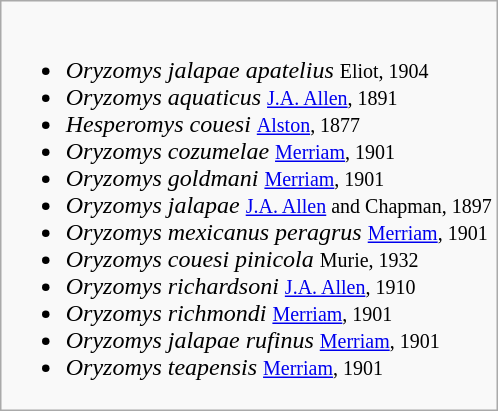<table class="wikitable" style="float: right; margin-left: 0.5em; margin-top: 0em">
<tr>
<td><br><ul><li><em>Oryzomys jalapae apatelius</em> <small>Eliot, 1904</small></li><li><em>Oryzomys aquaticus</em> <small><a href='#'>J.A. Allen</a>, 1891</small></li><li><em>Hesperomys couesi</em> <small><a href='#'>Alston</a>, 1877</small></li><li><em>Oryzomys cozumelae</em> <small><a href='#'>Merriam</a>, 1901</small></li><li><em>Oryzomys goldmani</em> <small><a href='#'>Merriam</a>, 1901</small></li><li><em>Oryzomys jalapae</em> <small><a href='#'>J.A. Allen</a> and Chapman, 1897</small></li><li><em>Oryzomys mexicanus peragrus</em> <small><a href='#'>Merriam</a>, 1901</small></li><li><em>Oryzomys couesi pinicola</em> <small>Murie, 1932</small></li><li><em>Oryzomys richardsoni</em> <small><a href='#'>J.A. Allen</a>, 1910</small></li><li><em>Oryzomys richmondi</em> <small><a href='#'>Merriam</a>, 1901</small></li><li><em>Oryzomys jalapae rufinus</em> <small><a href='#'>Merriam</a>, 1901</small></li><li><em>Oryzomys teapensis</em> <small><a href='#'>Merriam</a>, 1901</small></li></ul></td>
</tr>
</table>
